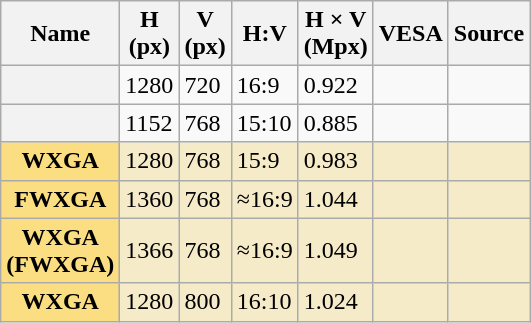<table class="wikitable floatright sortable">
<tr>
<th>Name</th>
<th>H<br>(px)</th>
<th>V<br>(px)</th>
<th data-sort-type="text">H:V<br></th>
<th>H × V<br>(Mpx)</th>
<th>VESA</th>
<th>Source</th>
</tr>
<tr>
<th></th>
<td>1280</td>
<td>720</td>
<td>16:9</td>
<td>0.922</td>
<td></td>
<td></td>
</tr>
<tr>
<th></th>
<td>1152</td>
<td>768</td>
<td>15:10</td>
<td>0.885</td>
<td></td>
<td></td>
</tr>
<tr style="background-color:#F6EBC9">
<th style="background-color:#FBDD82">WXGA</th>
<td>1280</td>
<td>768</td>
<td>15:9</td>
<td>0.983</td>
<td></td>
<td></td>
</tr>
<tr style="background-color:#F6EBC9">
<th style="background-color:#FBDD82">FWXGA</th>
<td>1360</td>
<td>768</td>
<td data-sort-value="16:9">≈16:9</td>
<td>1.044</td>
<td></td>
<td></td>
</tr>
<tr style="background-color:#F6EBC9">
<th style="background-color:#FBDD82">WXGA<br>(FWXGA)</th>
<td>1366</td>
<td>768</td>
<td data-sort-value="16:9">≈16:9</td>
<td>1.049</td>
<td></td>
<td></td>
</tr>
<tr style="background-color:#F6EBC9">
<th style="background-color:#FBDD82">WXGA</th>
<td>1280</td>
<td>800</td>
<td>16:10</td>
<td>1.024</td>
<td></td>
<td></td>
</tr>
</table>
